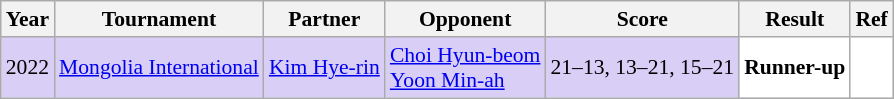<table class="sortable wikitable" style="font-size: 90%;">
<tr>
<th>Year</th>
<th>Tournament</th>
<th>Partner</th>
<th>Opponent</th>
<th>Score</th>
<th>Result</th>
<th>Ref</th>
</tr>
<tr style="background:#D8CEF6">
<td align="center">2022</td>
<td align="left"><a href='#'>Mongolia International</a></td>
<td align="left"> <a href='#'>Kim Hye-rin</a></td>
<td align="left"> <a href='#'>Choi Hyun-beom</a><br> <a href='#'>Yoon Min-ah</a></td>
<td align="left">21–13, 13–21, 15–21</td>
<td style="text-align:left; background:white"> <strong>Runner-up</strong></td>
<td style="text-align:center; background:white"></td>
</tr>
</table>
